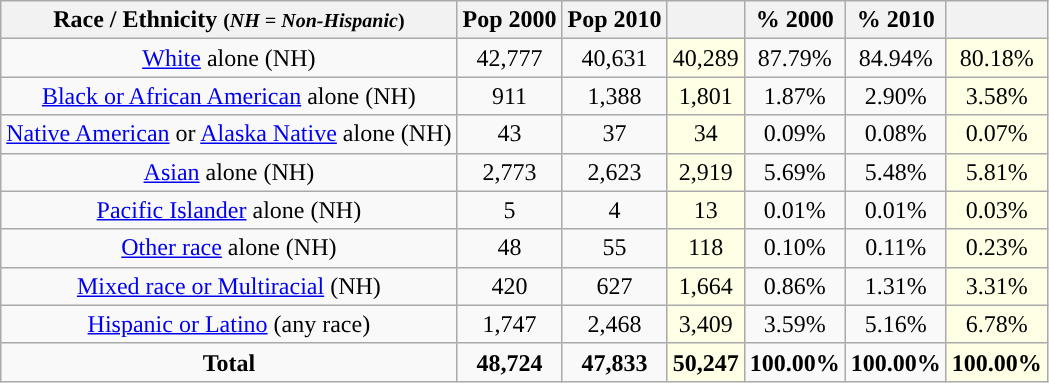<table class="wikitable" style="text-align:center;">
<tr>
<th>Race / Ethnicity <small>(<em>NH = Non-Hispanic</em>)</small></th>
<th>Pop 2000</th>
<th>Pop 2010</th>
<th></th>
<th>% 2000</th>
<th>% 2010</th>
<th></th>
</tr>
<tr>
<td><a href='#'>White</a> alone (NH)</td>
<td>42,777</td>
<td>40,631</td>
<td style='background: #ffffe6;'>40,289</td>
<td>87.79%</td>
<td>84.94%</td>
<td style='background: #ffffe6;'>80.18%</td>
</tr>
<tr>
<td><a href='#'>Black or African American</a> alone (NH)</td>
<td>911</td>
<td>1,388</td>
<td style='background: #ffffe6;'>1,801</td>
<td>1.87%</td>
<td>2.90%</td>
<td style='background: #ffffe6;'>3.58%</td>
</tr>
<tr>
<td><a href='#'>Native American</a> or <a href='#'>Alaska Native</a> alone (NH)</td>
<td>43</td>
<td>37</td>
<td style='background: #ffffe6;'>34</td>
<td>0.09%</td>
<td>0.08%</td>
<td style='background: #ffffe6;'>0.07%</td>
</tr>
<tr>
<td><a href='#'>Asian</a> alone (NH)</td>
<td>2,773</td>
<td>2,623</td>
<td style='background: #ffffe6;'>2,919</td>
<td>5.69%</td>
<td>5.48%</td>
<td style='background: #ffffe6;'>5.81%</td>
</tr>
<tr>
<td><a href='#'>Pacific Islander</a> alone (NH)</td>
<td>5</td>
<td>4</td>
<td style='background: #ffffe6;'>13</td>
<td>0.01%</td>
<td>0.01%</td>
<td style='background: #ffffe6;'>0.03%</td>
</tr>
<tr>
<td><a href='#'>Other race</a> alone (NH)</td>
<td>48</td>
<td>55</td>
<td style='background: #ffffe6;'>118</td>
<td>0.10%</td>
<td>0.11%</td>
<td style='background: #ffffe6;'>0.23%</td>
</tr>
<tr>
<td><a href='#'>Mixed race or Multiracial</a> (NH)</td>
<td>420</td>
<td>627</td>
<td style='background: #ffffe6;'>1,664</td>
<td>0.86%</td>
<td>1.31%</td>
<td style='background: #ffffe6;'>3.31%</td>
</tr>
<tr>
<td><a href='#'>Hispanic or Latino</a> (any race)</td>
<td>1,747</td>
<td>2,468</td>
<td style='background: #ffffe6;'>3,409</td>
<td>3.59%</td>
<td>5.16%</td>
<td style='background: #ffffe6;'>6.78%</td>
</tr>
<tr>
<td><strong>Total</strong></td>
<td><strong>48,724</strong></td>
<td><strong>47,833</strong></td>
<td style='background: #ffffe6;'><strong>50,247</strong></td>
<td><strong>100.00%</strong></td>
<td><strong>100.00%</strong></td>
<td style='background: #ffffe6;'><strong>100.00%</strong></td>
</tr>
</table>
